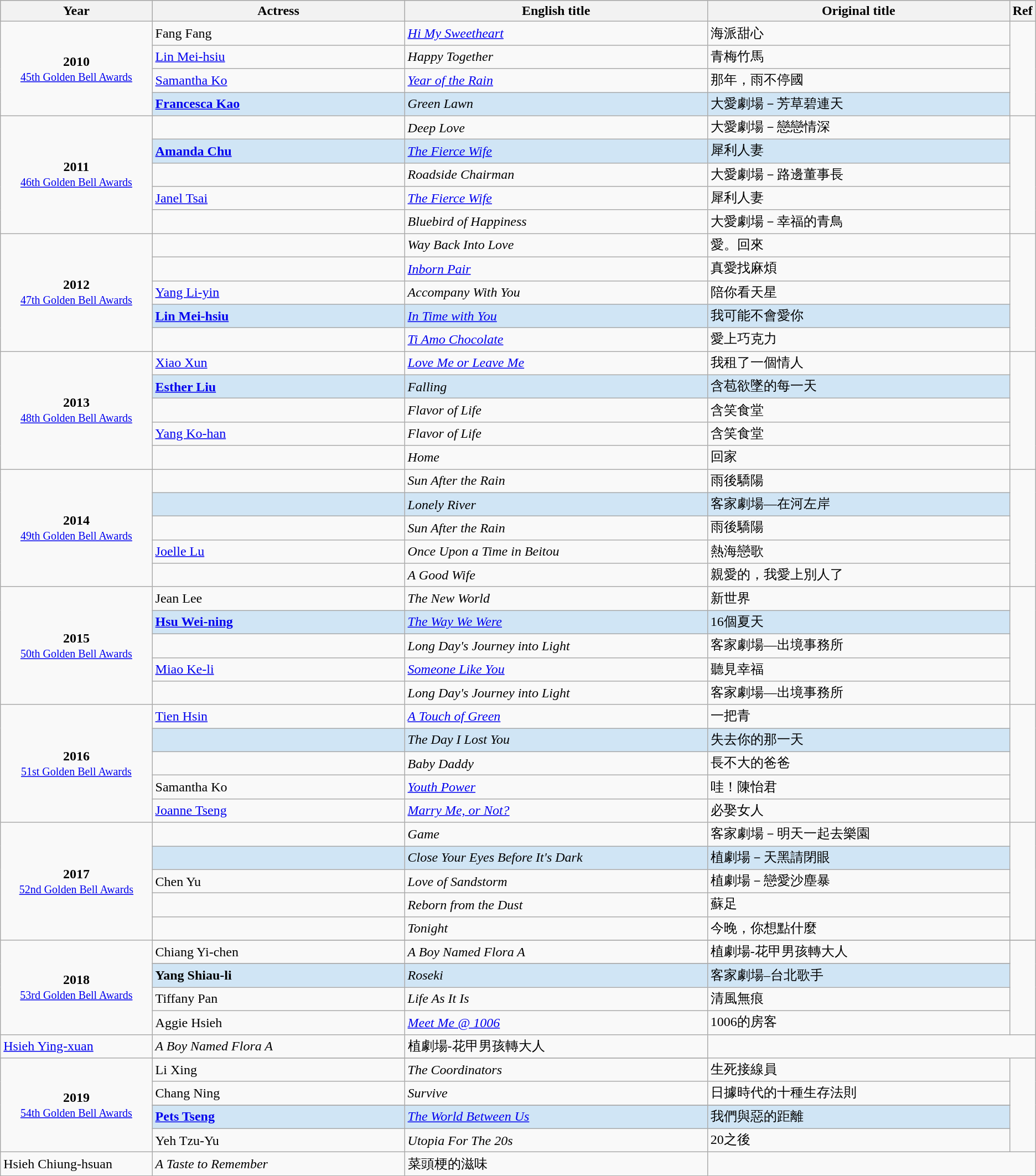<table class="wikitable">
<tr style="background:#bebebe;">
<th style="width:15%;">Year</th>
<th style="width:25%;">Actress</th>
<th style="width:30%;">English title</th>
<th style="width:30%;">Original title</th>
<th style="width:2%;">Ref</th>
</tr>
<tr>
<td rowspan=4 style="text-align:center"><strong>2010</strong> <br> <small><a href='#'>45th Golden Bell Awards</a></small></td>
<td>Fang Fang</td>
<td><em><a href='#'>Hi My Sweetheart</a> </em></td>
<td>海派甜心</td>
<td rowspan=4></td>
</tr>
<tr>
<td><a href='#'>Lin Mei-hsiu</a></td>
<td><em>Happy Together</em></td>
<td>青梅竹馬</td>
</tr>
<tr>
<td><a href='#'>Samantha Ko</a></td>
<td><em><a href='#'>Year of the Rain</a></em></td>
<td>那年，雨不停國</td>
</tr>
<tr style="background:#d0e5f5;">
<td><strong><a href='#'>Francesca Kao</a></strong></td>
<td><em>Green Lawn</em></td>
<td>大愛劇場－芳草碧連天</td>
</tr>
<tr>
<td rowspan=5 style="text-align:center"><strong>2011</strong> <br> <small><a href='#'>46th Golden Bell Awards</a></small></td>
<td></td>
<td><em>Deep Love</em></td>
<td>大愛劇場－戀戀情深</td>
<td rowspan=5></td>
</tr>
<tr style="background:#d0e5f5;">
<td><strong><a href='#'>Amanda Chu</a></strong></td>
<td><em><a href='#'>The Fierce Wife</a></em></td>
<td>犀利人妻</td>
</tr>
<tr>
<td></td>
<td><em>Roadside Chairman</em></td>
<td>大愛劇場－路邊董事長</td>
</tr>
<tr>
<td><a href='#'>Janel Tsai</a></td>
<td><em><a href='#'>The Fierce Wife</a></em></td>
<td>犀利人妻</td>
</tr>
<tr>
<td></td>
<td><em>Bluebird of Happiness</em></td>
<td>大愛劇場－幸福的青鳥</td>
</tr>
<tr>
<td rowspan=5 style="text-align:center"><strong>2012</strong> <br> <small><a href='#'>47th Golden Bell Awards</a></small></td>
<td></td>
<td><em>Way Back Into Love</em></td>
<td>愛。回來</td>
<td rowspan=5></td>
</tr>
<tr>
<td></td>
<td><em><a href='#'>Inborn Pair</a></em></td>
<td>真愛找麻煩</td>
</tr>
<tr>
<td><a href='#'>Yang Li-yin</a></td>
<td><em>Accompany With You</em></td>
<td>陪你看天星</td>
</tr>
<tr style="background:#d0e5f5;">
<td><strong> <a href='#'>Lin Mei-hsiu</a></strong></td>
<td><em><a href='#'>In Time with You</a></em></td>
<td>我可能不會愛你</td>
</tr>
<tr>
<td></td>
<td><em><a href='#'>Ti Amo Chocolate</a></em></td>
<td>愛上巧克力</td>
</tr>
<tr>
<td rowspan=5 style="text-align:center"><strong>2013</strong> <br> <small><a href='#'>48th Golden Bell Awards</a></small></td>
<td><a href='#'>Xiao Xun</a></td>
<td><em><a href='#'>Love Me or Leave Me</a></em></td>
<td>我租了一個情人</td>
<td rowspan=5></td>
</tr>
<tr style="background:#d0e5f5;">
<td><strong><a href='#'>Esther Liu</a></strong></td>
<td><em>Falling</em></td>
<td>含苞欲墜的每一天</td>
</tr>
<tr>
<td></td>
<td><em>Flavor of Life</em></td>
<td>含笑食堂</td>
</tr>
<tr>
<td><a href='#'>Yang Ko-han</a></td>
<td><em>Flavor of Life</em></td>
<td>含笑食堂</td>
</tr>
<tr>
<td></td>
<td><em>Home</em></td>
<td>回家</td>
</tr>
<tr>
<td rowspan=5 style="text-align:center"><strong>2014</strong> <br> <small><a href='#'>49th Golden Bell Awards</a></small></td>
<td></td>
<td><em>Sun After the Rain</em></td>
<td>雨後驕陽</td>
<td rowspan=5></td>
</tr>
<tr style="background:#d0e5f5;">
<td><strong></strong></td>
<td><em>Lonely River</em></td>
<td>客家劇場—在河左岸</td>
</tr>
<tr>
<td></td>
<td><em>Sun After the Rain</em></td>
<td>雨後驕陽</td>
</tr>
<tr>
<td><a href='#'>Joelle Lu</a></td>
<td><em>Once Upon a Time in Beitou</em></td>
<td>熱海戀歌</td>
</tr>
<tr>
<td></td>
<td><em>A Good Wife</em></td>
<td>親愛的，我愛上別人了</td>
</tr>
<tr>
<td rowspan=5 style="text-align:center"><strong>2015</strong> <br> <small><a href='#'>50th Golden Bell Awards</a></small></td>
<td>Jean Lee</td>
<td><em>The New World</em></td>
<td>新世界</td>
<td rowspan=5></td>
</tr>
<tr style="background:#d0e5f5;">
<td><strong><a href='#'>Hsu Wei-ning</a></strong></td>
<td><em><a href='#'>The Way We Were</a></em></td>
<td>16個夏天</td>
</tr>
<tr>
<td></td>
<td><em>Long Day's Journey into Light</em></td>
<td>客家劇場—出境事務所</td>
</tr>
<tr>
<td><a href='#'>Miao Ke-li</a></td>
<td><em><a href='#'>Someone Like You</a></em></td>
<td>聽見幸福</td>
</tr>
<tr>
<td></td>
<td><em>Long Day's Journey into Light</em></td>
<td>客家劇場—出境事務所</td>
</tr>
<tr>
<td rowspan=5 style="text-align:center"><strong>2016</strong> <br> <small><a href='#'>51st Golden Bell Awards</a></small></td>
<td><a href='#'>Tien Hsin</a></td>
<td><em><a href='#'>A Touch of Green</a></em></td>
<td>一把青</td>
<td rowspan=5></td>
</tr>
<tr style="background:#d0e5f5;">
<td><strong></strong></td>
<td><em>The Day I Lost You</em></td>
<td>失去你的那一天</td>
</tr>
<tr>
<td></td>
<td><em>Baby Daddy</em></td>
<td>長不大的爸爸</td>
</tr>
<tr>
<td>Samantha Ko</td>
<td><em><a href='#'>Youth Power</a></em></td>
<td>哇！陳怡君</td>
</tr>
<tr>
<td><a href='#'>Joanne Tseng</a></td>
<td><em><a href='#'>Marry Me, or Not?</a></em></td>
<td>必娶女人</td>
</tr>
<tr>
<td rowspan=5 style="text-align:center"><strong>2017</strong> <br> <small><a href='#'>52nd Golden Bell Awards</a></small></td>
<td></td>
<td><em>Game</em></td>
<td>客家劇場－明天一起去樂園</td>
<td rowspan=5></td>
</tr>
<tr style="background:#d0e5f5;">
<td><strong></strong></td>
<td><em>Close Your Eyes Before It's Dark</em></td>
<td>植劇場－天黑請閉眼</td>
</tr>
<tr>
<td>Chen Yu</td>
<td><em>Love of Sandstorm</em></td>
<td>植劇場－戀愛沙塵暴</td>
</tr>
<tr>
<td></td>
<td><em>Reborn from the Dust</em></td>
<td>蘇足</td>
</tr>
<tr>
<td></td>
<td><em>Tonight</em></td>
<td>今晚，你想點什麼</td>
</tr>
<tr>
<td rowspan=6 style="text-align:center"><strong>2018</strong> <br> <small><a href='#'>53rd Golden Bell Awards</a></small></td>
</tr>
<tr>
<td>Chiang Yi-chen</td>
<td><em>A Boy Named Flora A</em></td>
<td>植劇場-花甲男孩轉大人</td>
<td rowspan=5></td>
</tr>
<tr>
</tr>
<tr style="background:#d0e5f5;">
<td><strong>Yang Shiau-li</strong></td>
<td><em>Roseki</em></td>
<td>客家劇場–台北歌手</td>
</tr>
<tr>
<td>Tiffany Pan</td>
<td><em>Life As It Is</em></td>
<td>清風無痕</td>
</tr>
<tr>
<td>Aggie Hsieh</td>
<td><em><a href='#'>Meet Me @ 1006</a></em></td>
<td>1006的房客</td>
</tr>
<tr>
<td><a href='#'>Hsieh Ying-xuan</a></td>
<td><em>A Boy Named Flora A</em></td>
<td>植劇場-花甲男孩轉大人</td>
</tr>
<tr>
<td rowspan=6 style="text-align:center"><strong>2019</strong> <br> <small><a href='#'>54th Golden Bell Awards</a></small></td>
</tr>
<tr>
<td>Li Xing</td>
<td><em>The Coordinators</em></td>
<td>生死接線員</td>
<td rowspan=5></td>
</tr>
<tr>
<td>Chang Ning</td>
<td><em>Survive</em></td>
<td>日據時代的十種生存法則</td>
</tr>
<tr>
</tr>
<tr style="background:#d0e5f5;">
<td><strong><a href='#'>Pets Tseng</a></strong></td>
<td><em><a href='#'>The World Between Us</a></em></td>
<td>我們與惡的距離</td>
</tr>
<tr>
<td>Yeh Tzu-Yu</td>
<td><em>Utopia For The 20s</em></td>
<td>20之後</td>
</tr>
<tr>
<td>Hsieh Chiung-hsuan</td>
<td><em>A Taste to Remember</em></td>
<td>菜頭梗的滋味</td>
</tr>
</table>
